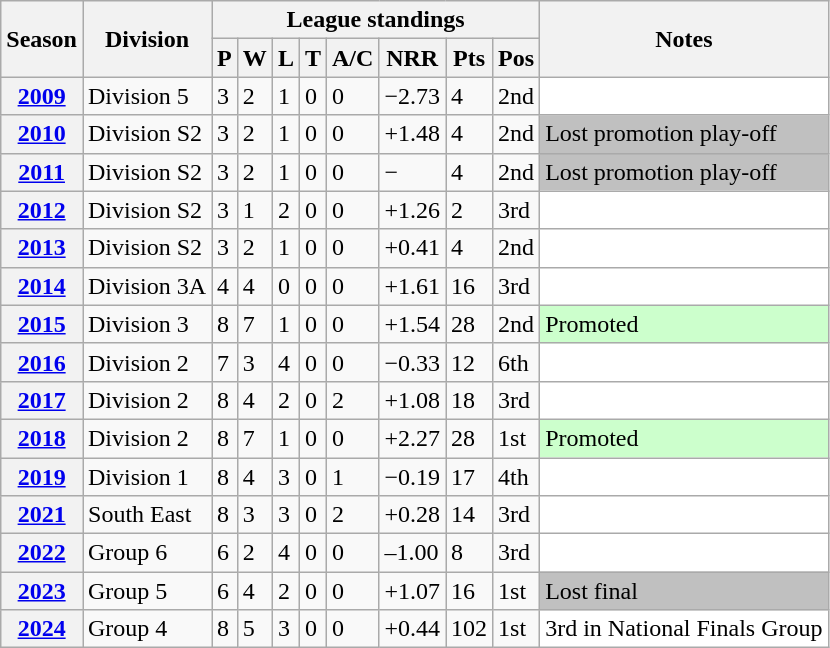<table class="wikitable sortable">
<tr>
<th scope="col" rowspan="2">Season</th>
<th scope="col" rowspan="2">Division</th>
<th scope="col" colspan="8">League standings</th>
<th scope="col" rowspan="2">Notes</th>
</tr>
<tr>
<th scope="col">P</th>
<th scope="col">W</th>
<th scope="col">L</th>
<th scope="col">T</th>
<th scope="col">A/C</th>
<th scope="col">NRR</th>
<th scope="col">Pts</th>
<th scope="col">Pos</th>
</tr>
<tr>
<th scope="row"><a href='#'>2009</a></th>
<td>Division 5</td>
<td>3</td>
<td>2</td>
<td>1</td>
<td>0</td>
<td>0</td>
<td>−2.73</td>
<td>4</td>
<td>2nd</td>
<td style="background: white;"></td>
</tr>
<tr>
<th scope="row"><a href='#'>2010</a></th>
<td>Division S2</td>
<td>3</td>
<td>2</td>
<td>1</td>
<td>0</td>
<td>0</td>
<td>+1.48</td>
<td>4</td>
<td>2nd</td>
<td style="background: silver;">Lost promotion play-off</td>
</tr>
<tr>
<th scope="row"><a href='#'>2011</a></th>
<td>Division S2</td>
<td>3</td>
<td>2</td>
<td>1</td>
<td>0</td>
<td>0</td>
<td>−</td>
<td>4</td>
<td>2nd</td>
<td style="background: silver;">Lost promotion play-off</td>
</tr>
<tr>
<th scope="row"><a href='#'>2012</a></th>
<td>Division S2</td>
<td>3</td>
<td>1</td>
<td>2</td>
<td>0</td>
<td>0</td>
<td>+1.26</td>
<td>2</td>
<td>3rd</td>
<td style="background: white;"></td>
</tr>
<tr>
<th scope="row"><a href='#'>2013</a></th>
<td>Division S2</td>
<td>3</td>
<td>2</td>
<td>1</td>
<td>0</td>
<td>0</td>
<td>+0.41</td>
<td>4</td>
<td>2nd</td>
<td style="background: white;"></td>
</tr>
<tr>
<th scope="row"><a href='#'>2014</a></th>
<td>Division 3A</td>
<td>4</td>
<td>4</td>
<td>0</td>
<td>0</td>
<td>0</td>
<td>+1.61</td>
<td>16</td>
<td>3rd</td>
<td style="background: white;"></td>
</tr>
<tr>
<th scope="row"><a href='#'>2015</a></th>
<td>Division 3</td>
<td>8</td>
<td>7</td>
<td>1</td>
<td>0</td>
<td>0</td>
<td>+1.54</td>
<td>28</td>
<td>2nd</td>
<td style="background: #cfc;">Promoted</td>
</tr>
<tr>
<th scope="row"><a href='#'>2016</a></th>
<td>Division 2</td>
<td>7</td>
<td>3</td>
<td>4</td>
<td>0</td>
<td>0</td>
<td>−0.33</td>
<td>12</td>
<td>6th</td>
<td style="background: white;"></td>
</tr>
<tr>
<th scope="row"><a href='#'>2017</a></th>
<td>Division 2</td>
<td>8</td>
<td>4</td>
<td>2</td>
<td>0</td>
<td>2</td>
<td>+1.08</td>
<td>18</td>
<td>3rd</td>
<td style="background: white;"></td>
</tr>
<tr>
<th scope="row"><a href='#'>2018</a></th>
<td>Division 2</td>
<td>8</td>
<td>7</td>
<td>1</td>
<td>0</td>
<td>0</td>
<td>+2.27</td>
<td>28</td>
<td>1st</td>
<td style="background: #cfc;">Promoted</td>
</tr>
<tr>
<th scope="row"><a href='#'>2019</a></th>
<td>Division 1</td>
<td>8</td>
<td>4</td>
<td>3</td>
<td>0</td>
<td>1</td>
<td>−0.19</td>
<td>17</td>
<td>4th</td>
<td style="background: white;"></td>
</tr>
<tr>
<th scope="row"><a href='#'>2021</a></th>
<td>South East</td>
<td>8</td>
<td>3</td>
<td>3</td>
<td>0</td>
<td>2</td>
<td>+0.28</td>
<td>14</td>
<td>3rd</td>
<td style="background: white;"></td>
</tr>
<tr>
<th scope="row"><a href='#'>2022</a></th>
<td>Group 6</td>
<td>6</td>
<td>2</td>
<td>4</td>
<td>0</td>
<td>0</td>
<td>–1.00</td>
<td>8</td>
<td>3rd</td>
<td style="background: white;"></td>
</tr>
<tr>
<th scope="row"><a href='#'>2023</a></th>
<td>Group 5</td>
<td>6</td>
<td>4</td>
<td>2</td>
<td>0</td>
<td>0</td>
<td>+1.07</td>
<td>16</td>
<td>1st</td>
<td style="background: silver;">Lost final</td>
</tr>
<tr>
<th scope="row"><a href='#'>2024</a></th>
<td>Group 4</td>
<td>8</td>
<td>5</td>
<td>3</td>
<td>0</td>
<td>0</td>
<td>+0.44</td>
<td>102</td>
<td>1st</td>
<td style="background: white;">3rd in National Finals Group</td>
</tr>
</table>
